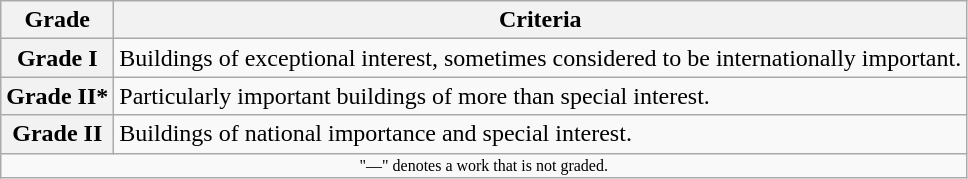<table class="wikitable" border="1">
<tr>
<th>Grade</th>
<th>Criteria</th>
</tr>
<tr>
<th>Grade I</th>
<td>Buildings of exceptional interest, sometimes considered to be internationally important.</td>
</tr>
<tr>
<th>Grade II*</th>
<td>Particularly important buildings of more than special interest.</td>
</tr>
<tr>
<th>Grade II</th>
<td>Buildings of national importance and special interest.</td>
</tr>
<tr>
<td align="center" colspan="14" style="font-size: 8pt">"—" denotes a work that is not graded.</td>
</tr>
</table>
